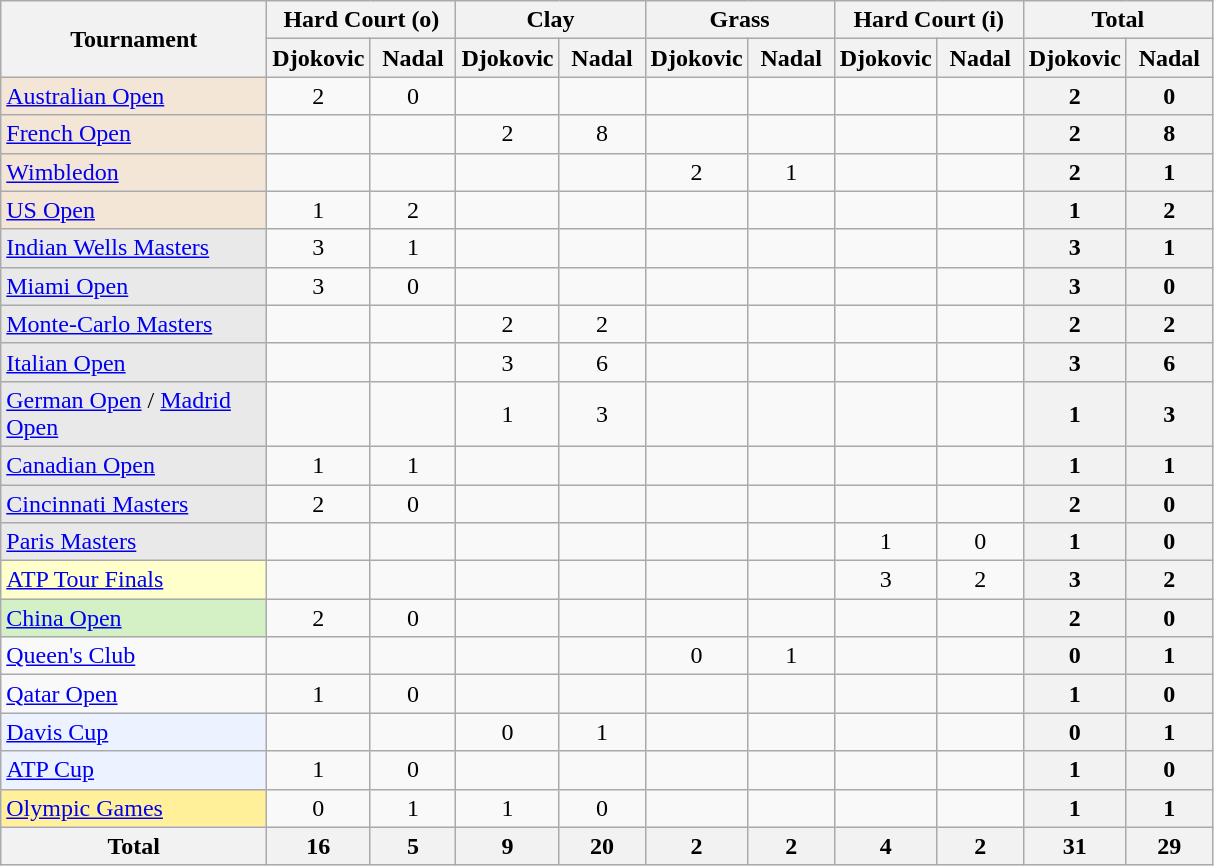<table class=wikitable style="text-align:center">
<tr>
<th rowspan=2 style=width:170px>Tournament</th>
<th colspan=2>Hard Court (o)</th>
<th colspan=2>Clay</th>
<th colspan=2>Grass</th>
<th colspan=2>Hard Court (i)</th>
<th colspan=2>Total</th>
</tr>
<tr>
<th style=width:50px>Djokovic</th>
<th style=width:50px>Nadal</th>
<th style=width:50px>Djokovic</th>
<th style=width:50px>Nadal</th>
<th style=width:50px>Djokovic</th>
<th style=width:50px>Nadal</th>
<th style=width:50px>Djokovic</th>
<th style=width:50px>Nadal</th>
<th style=width:50px>Djokovic</th>
<th style=width:50px>Nadal</th>
</tr>
<tr>
<td style="text-align:left;background:#F3E6D7"><a href='#'>Australian Open</a></td>
<td>2</td>
<td>0</td>
<td></td>
<td></td>
<td></td>
<td></td>
<td></td>
<td></td>
<th>2</th>
<th>0</th>
</tr>
<tr>
<td style="text-align:left;background:#F3E6D7"><a href='#'>French Open</a></td>
<td></td>
<td></td>
<td>2</td>
<td>8</td>
<td></td>
<td></td>
<td></td>
<td></td>
<th>2</th>
<th>8</th>
</tr>
<tr>
<td style="text-align:left;background:#F3E6D7"><a href='#'>Wimbledon</a></td>
<td></td>
<td></td>
<td></td>
<td></td>
<td>2</td>
<td>1</td>
<td></td>
<td></td>
<th>2</th>
<th>1</th>
</tr>
<tr>
<td style="text-align:left;background:#F3E6D7"><a href='#'>US Open</a></td>
<td>1</td>
<td>2</td>
<td></td>
<td></td>
<td></td>
<td></td>
<td></td>
<td></td>
<th>1</th>
<th>2</th>
</tr>
<tr>
<td style="text-align:left;background:#E9E9E9"><a href='#'>Indian Wells Masters</a></td>
<td>3</td>
<td>1</td>
<td></td>
<td></td>
<td></td>
<td></td>
<td></td>
<td></td>
<th>3</th>
<th>1</th>
</tr>
<tr>
<td style="text-align:left;background:#E9E9E9"><a href='#'>Miami Open</a></td>
<td>3</td>
<td>0</td>
<td></td>
<td></td>
<td></td>
<td></td>
<td></td>
<td></td>
<th>3</th>
<th>0</th>
</tr>
<tr>
<td style="text-align:left;background:#E9E9E9"><a href='#'>Monte-Carlo Masters</a></td>
<td></td>
<td></td>
<td>2</td>
<td>2</td>
<td></td>
<td></td>
<td></td>
<td></td>
<th>2</th>
<th>2</th>
</tr>
<tr>
<td style="text-align:left;background:#E9E9E9"><a href='#'>Italian Open</a></td>
<td></td>
<td></td>
<td>3</td>
<td>6</td>
<td></td>
<td></td>
<td></td>
<td></td>
<th>3</th>
<th>6</th>
</tr>
<tr>
<td style="text-align:left;background:#E9E9E9"><a href='#'>German Open</a> / <a href='#'>Madrid Open</a></td>
<td></td>
<td></td>
<td>1</td>
<td>3</td>
<td></td>
<td></td>
<td></td>
<td></td>
<th>1</th>
<th>3</th>
</tr>
<tr>
<td style="text-align:left;background:#E9E9E9"><a href='#'>Canadian Open</a></td>
<td>1</td>
<td>1</td>
<td></td>
<td></td>
<td></td>
<td></td>
<td></td>
<td></td>
<th>1</th>
<th>1</th>
</tr>
<tr>
<td style="text-align:left;background:#E9E9E9"><a href='#'>Cincinnati Masters</a></td>
<td>2</td>
<td>0</td>
<td></td>
<td></td>
<td></td>
<td></td>
<td></td>
<td></td>
<th>2</th>
<th>0</th>
</tr>
<tr>
<td style="text-align:left;background:#E9E9E9"><a href='#'>Paris Masters</a></td>
<td></td>
<td></td>
<td></td>
<td></td>
<td></td>
<td></td>
<td>1</td>
<td>0</td>
<th>1</th>
<th>0</th>
</tr>
<tr>
<td style="text-align:left;background:#ffc"><a href='#'>ATP Tour Finals</a></td>
<td></td>
<td></td>
<td></td>
<td></td>
<td></td>
<td></td>
<td>3</td>
<td>2</td>
<th>3</th>
<th>2</th>
</tr>
<tr>
<td style="text-align:left;background:#D4F1C5"><a href='#'>China Open</a></td>
<td>2</td>
<td>0</td>
<td></td>
<td></td>
<td></td>
<td></td>
<td></td>
<td></td>
<th>2</th>
<th>0</th>
</tr>
<tr>
<td style="text-align:left"><a href='#'>Queen's Club</a></td>
<td></td>
<td></td>
<td></td>
<td></td>
<td>0</td>
<td>1</td>
<td></td>
<td></td>
<th>0</th>
<th>1</th>
</tr>
<tr>
<td style="text-align:left"><a href='#'>Qatar Open</a></td>
<td>1</td>
<td>0</td>
<td></td>
<td></td>
<td></td>
<td></td>
<td></td>
<td></td>
<th>1</th>
<th>0</th>
</tr>
<tr>
<td style="text-align:left;background:#ECF2FF"><a href='#'>Davis Cup</a></td>
<td></td>
<td></td>
<td>0</td>
<td>1</td>
<td></td>
<td></td>
<td></td>
<td></td>
<th>0</th>
<th>1</th>
</tr>
<tr>
<td style="text-align:left;background:#ECF2FF"><a href='#'>ATP Cup</a></td>
<td>1</td>
<td>0</td>
<td></td>
<td></td>
<td></td>
<td></td>
<td></td>
<td></td>
<th>1</th>
<th>0</th>
</tr>
<tr>
<td style="text-align:left;background:#fff099"><a href='#'>Olympic Games</a></td>
<td>0</td>
<td>1</td>
<td>1</td>
<td>0</td>
<td></td>
<td></td>
<td></td>
<td></td>
<th>1</th>
<th>1</th>
</tr>
<tr>
<th>Total</th>
<th>16</th>
<th>5</th>
<th>9</th>
<th>20</th>
<th>2</th>
<th>2</th>
<th>4</th>
<th>2</th>
<th>31</th>
<th>29</th>
</tr>
</table>
